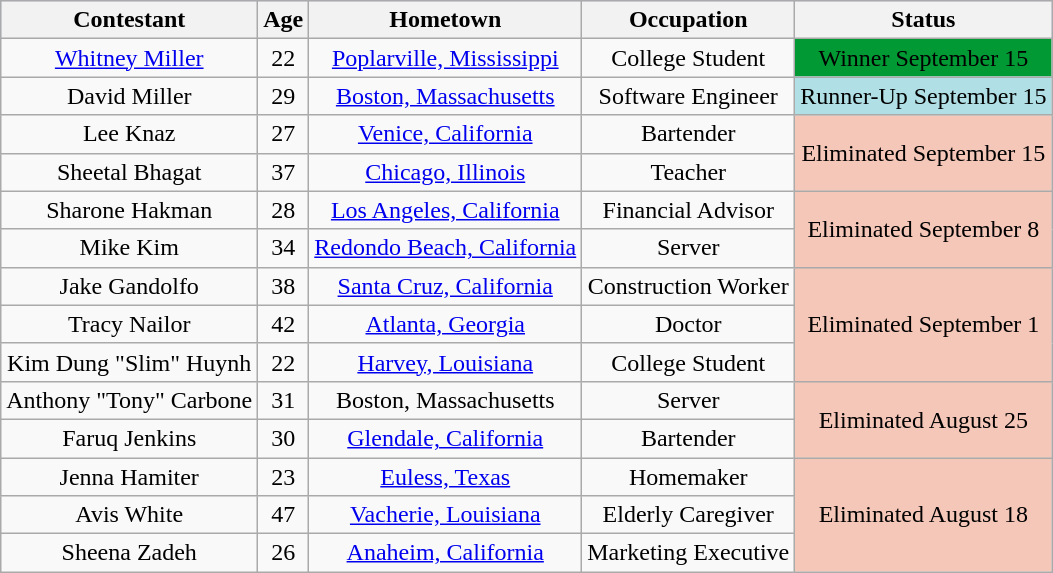<table class="wikitable sortable plainrowheaders" style="text-align:center">
<tr style="background:#C1D8FF">
<th>Contestant</th>
<th>Age</th>
<th>Hometown</th>
<th>Occupation</th>
<th>Status</th>
</tr>
<tr>
<td><a href='#'>Whitney Miller</a></td>
<td>22</td>
<td><a href='#'>Poplarville, Mississippi</a></td>
<td>College Student</td>
<td style="background:#093;"><span>Winner September 15</span></td>
</tr>
<tr>
<td>David Miller</td>
<td>29</td>
<td><a href='#'>Boston, Massachusetts</a></td>
<td>Software Engineer</td>
<td style="background:#B0E0E6">Runner-Up September 15</td>
</tr>
<tr>
<td>Lee Knaz</td>
<td>27</td>
<td><a href='#'>Venice, California</a></td>
<td>Bartender</td>
<td style="background:#f4c7b8" rowspan="2">Eliminated September 15</td>
</tr>
<tr>
<td>Sheetal Bhagat</td>
<td>37</td>
<td><a href='#'>Chicago, Illinois</a></td>
<td>Teacher</td>
</tr>
<tr>
<td>Sharone Hakman</td>
<td>28</td>
<td><a href='#'>Los Angeles, California</a></td>
<td>Financial Advisor</td>
<td style="background:#f4c7b8" rowspan="2">Eliminated September 8</td>
</tr>
<tr>
<td>Mike Kim</td>
<td>34</td>
<td><a href='#'>Redondo Beach, California</a></td>
<td>Server</td>
</tr>
<tr>
<td>Jake Gandolfo</td>
<td>38</td>
<td><a href='#'>Santa Cruz, California</a></td>
<td>Construction Worker</td>
<td style="background:#f4c7b8" rowspan="3">Eliminated September 1</td>
</tr>
<tr>
<td>Tracy Nailor</td>
<td>42</td>
<td><a href='#'>Atlanta, Georgia</a></td>
<td>Doctor</td>
</tr>
<tr>
<td>Kim Dung "Slim" Huynh</td>
<td>22</td>
<td><a href='#'>Harvey, Louisiana</a></td>
<td>College Student</td>
</tr>
<tr>
<td>Anthony "Tony" Carbone</td>
<td>31</td>
<td>Boston, Massachusetts</td>
<td>Server</td>
<td style="background:#f4c7b8" rowspan="2">Eliminated August 25</td>
</tr>
<tr>
<td>Faruq Jenkins</td>
<td>30</td>
<td><a href='#'>Glendale, California</a></td>
<td>Bartender</td>
</tr>
<tr>
<td>Jenna Hamiter</td>
<td>23</td>
<td><a href='#'>Euless, Texas</a></td>
<td>Homemaker</td>
<td style="background:#f4c7b8" rowspan="3">Eliminated August 18</td>
</tr>
<tr>
<td>Avis White</td>
<td>47</td>
<td><a href='#'>Vacherie, Louisiana</a></td>
<td>Elderly Caregiver</td>
</tr>
<tr>
<td>Sheena Zadeh</td>
<td>26</td>
<td><a href='#'>Anaheim, California</a></td>
<td>Marketing Executive</td>
</tr>
</table>
